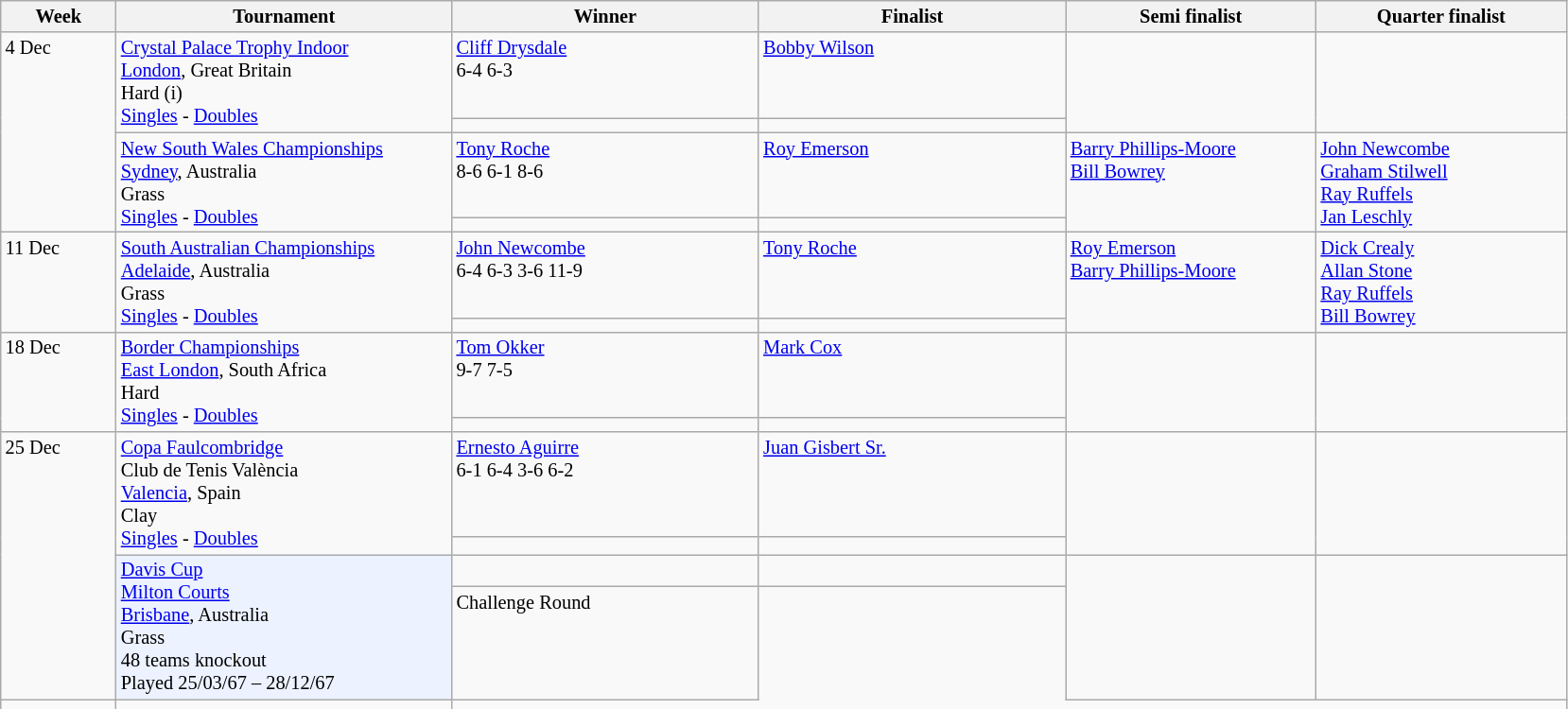<table class="wikitable" style="font-size:85%;">
<tr>
<th width="75">Week</th>
<th width="230">Tournament</th>
<th width="210">Winner</th>
<th width="210">Finalist</th>
<th width="170">Semi finalist</th>
<th width="170">Quarter finalist</th>
</tr>
<tr valign=top>
<td rowspan=4>4 Dec</td>
<td rowspan=2><a href='#'>Crystal Palace Trophy Indoor</a><br><a href='#'>London</a>, Great Britain<br>Hard (i) <br><a href='#'>Singles</a> - <a href='#'>Doubles</a></td>
<td> <a href='#'>Cliff Drysdale</a><br>6-4 6-3</td>
<td> <a href='#'>Bobby Wilson</a></td>
<td rowspan=2></td>
<td rowspan=2></td>
</tr>
<tr valign=top>
<td></td>
<td></td>
</tr>
<tr valign=top>
<td rowspan=2><a href='#'>New South Wales Championships</a><br><a href='#'>Sydney</a>, Australia<br>Grass<br> <a href='#'>Singles</a> - <a href='#'>Doubles</a></td>
<td> <a href='#'>Tony Roche</a><br>8-6 6-1 8-6</td>
<td> <a href='#'>Roy Emerson</a></td>
<td rowspan=2> <a href='#'>Barry Phillips-Moore</a><br> <a href='#'>Bill Bowrey</a></td>
<td rowspan=2> <a href='#'>John Newcombe</a><br> <a href='#'>Graham Stilwell</a><br> <a href='#'>Ray Ruffels</a><br> <a href='#'>Jan Leschly</a></td>
</tr>
<tr valign=top>
<td></td>
<td></td>
</tr>
<tr valign=top>
<td rowspan=2>11 Dec</td>
<td rowspan=2><a href='#'>South Australian Championships</a><br><a href='#'>Adelaide</a>, Australia<br>Grass<br> <a href='#'>Singles</a> - <a href='#'>Doubles</a></td>
<td> <a href='#'>John Newcombe</a><br>6-4 6-3 3-6 11-9</td>
<td> <a href='#'>Tony Roche</a></td>
<td rowspan=2> <a href='#'>Roy Emerson</a><br> <a href='#'>Barry Phillips-Moore</a></td>
<td rowspan=2> <a href='#'>Dick Crealy</a><br> <a href='#'>Allan Stone</a><br> <a href='#'>Ray Ruffels</a><br> <a href='#'>Bill Bowrey</a></td>
</tr>
<tr valign=top>
<td></td>
<td></td>
</tr>
<tr valign=top>
<td rowspan=2>18 Dec</td>
<td rowspan=2><a href='#'>Border Championships</a><br><a href='#'>East London</a>, South Africa<br>Hard <br><a href='#'>Singles</a> - <a href='#'>Doubles</a></td>
<td> <a href='#'>Tom Okker</a><br>9-7 7-5</td>
<td> <a href='#'>Mark Cox</a></td>
<td rowspan=2></td>
<td rowspan=2></td>
</tr>
<tr valign=top>
<td></td>
<td></td>
</tr>
<tr valign=top>
<td rowspan=4>25 Dec</td>
<td rowspan=2><a href='#'>Copa Faulcombridge</a><br>Club de Tenis València<br><a href='#'>Valencia</a>, Spain<br>Clay<br><a href='#'>Singles</a> - <a href='#'>Doubles</a></td>
<td> <a href='#'>Ernesto Aguirre</a><br>6-1 6-4 3-6 6-2</td>
<td> <a href='#'>Juan Gisbert Sr.</a></td>
<td rowspan=2></td>
<td rowspan=2></td>
</tr>
<tr valign=top>
<td></td>
<td></td>
</tr>
<tr valign=top>
<td style="background:#ECF2FF;" rowspan=2><a href='#'>Davis Cup</a><br><a href='#'>Milton Courts</a><br><a href='#'>Brisbane</a>, Australia<br>Grass<br>48 teams knockout<br>Played 25/03/67 – 28/12/67</td>
<td></td>
<td></td>
<td rowspan=2><br></td>
<td rowspan=2><br><br><br></td>
</tr>
<tr valign=top>
<td>Challenge Round<br></td>
</tr>
<tr valign=top>
<td></td>
<td></td>
</tr>
<tr valign=top>
</tr>
</table>
